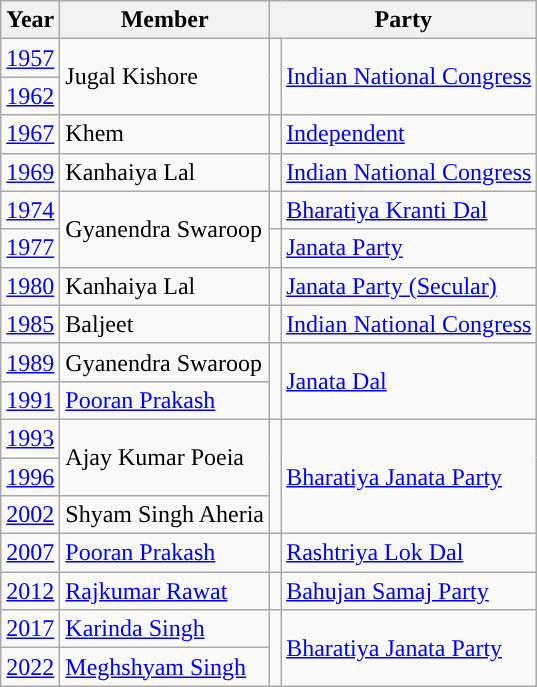<table class="wikitable">
<tr>
<th>Year</th>
<th>Member</th>
<th colspan="2">Party</th>
</tr>
<tr>
<td><a href='#'>1957</a></td>
<td rowspan="2">Jugal Kishore</td>
<td rowspan="2" style="background-color: "></td>
<td rowspan="2"><a href='#'>Indian National Congress</a></td>
</tr>
<tr>
<td><a href='#'>1962</a></td>
</tr>
<tr>
<td><a href='#'>1967</a></td>
<td>Khem</td>
<td style="background-color: "></td>
<td><a href='#'>Independent</a></td>
</tr>
<tr>
<td><a href='#'>1969</a></td>
<td>Kanhaiya Lal</td>
<td style="background-color: "></td>
<td><a href='#'>Indian National Congress</a></td>
</tr>
<tr>
<td><a href='#'>1974</a></td>
<td rowspan="2">Gyanendra Swaroop</td>
<td style="background-color: "></td>
<td><a href='#'>Bharatiya Kranti Dal</a></td>
</tr>
<tr>
<td><a href='#'>1977</a></td>
<td style="background-color: "></td>
<td><a href='#'>Janata Party</a></td>
</tr>
<tr>
<td><a href='#'>1980</a></td>
<td>Kanhaiya Lal</td>
<td style="background-color: "></td>
<td><a href='#'>Janata Party (Secular)</a></td>
</tr>
<tr>
<td><a href='#'>1985</a></td>
<td>Baljeet</td>
<td style="background-color: "></td>
<td><a href='#'>Indian National Congress</a></td>
</tr>
<tr>
<td><a href='#'>1989</a></td>
<td>Gyanendra Swaroop</td>
<td rowspan="2" style="background-color: "></td>
<td rowspan="2"><a href='#'>Janata Dal</a></td>
</tr>
<tr>
<td><a href='#'>1991</a></td>
<td><a href='#'>Pooran Prakash</a></td>
</tr>
<tr>
<td><a href='#'>1993</a></td>
<td rowspan="2">Ajay Kumar Poeia</td>
<td rowspan="3" style="background-color: "></td>
<td rowspan="3"><a href='#'>Bharatiya Janata Party</a></td>
</tr>
<tr>
<td><a href='#'>1996</a></td>
</tr>
<tr>
<td><a href='#'>2002</a></td>
<td>Shyam Singh Aheria</td>
</tr>
<tr>
<td><a href='#'>2007</a></td>
<td><a href='#'>Pooran Prakash</a></td>
<td style="background-color: "></td>
<td><a href='#'>Rashtriya Lok Dal</a></td>
</tr>
<tr>
<td><a href='#'>2012</a></td>
<td><a href='#'>Rajkumar Rawat</a></td>
<td style="background-color: "></td>
<td><a href='#'>Bahujan Samaj Party</a></td>
</tr>
<tr>
<td><a href='#'>2017</a></td>
<td><a href='#'>Karinda Singh</a></td>
<td rowspan="2" style="background-color: "></td>
<td rowspan="2"><a href='#'>Bharatiya Janata Party</a></td>
</tr>
<tr>
<td><a href='#'>2022</a></td>
<td><a href='#'>Meghshyam Singh</a></td>
</tr>
</table>
